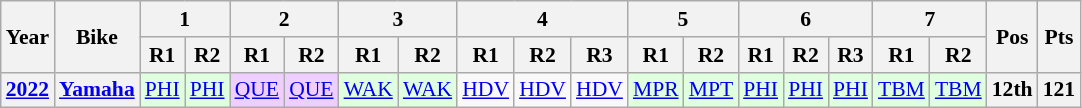<table class="wikitable" style="text-align:center; font-size:90%">
<tr>
<th valign="middle" rowspan=2>Year</th>
<th valign="middle" rowspan=2>Bike</th>
<th colspan=2>1</th>
<th colspan=2>2</th>
<th colspan=2>3</th>
<th colspan=3>4</th>
<th colspan=2>5</th>
<th colspan=3>6</th>
<th colspan=2>7</th>
<th rowspan=2>Pos</th>
<th rowspan=2>Pts</th>
</tr>
<tr>
<th>R1</th>
<th>R2</th>
<th>R1</th>
<th>R2</th>
<th>R1</th>
<th>R2</th>
<th>R1</th>
<th>R2</th>
<th>R3</th>
<th>R1</th>
<th>R2</th>
<th>R1</th>
<th>R2</th>
<th>R3</th>
<th>R1</th>
<th>R2</th>
</tr>
<tr>
<th><a href='#'>2022</a></th>
<th><a href='#'>Yamaha</a></th>
<td style="background:#dfffdf;"><a href='#'>PHI</a><br></td>
<td style="background:#dfffdf;"><a href='#'>PHI</a><br></td>
<td style="background:#efcfff;"><a href='#'>QUE</a><br></td>
<td style="background:#efcfff;"><a href='#'>QUE</a><br></td>
<td style="background:#dfffdf;"><a href='#'>WAK</a><br></td>
<td style="background:#dfffdf;"><a href='#'>WAK</a><br></td>
<td style="background:#;"><a href='#'>HDV</a><br></td>
<td style="background:#;"><a href='#'>HDV</a><br></td>
<td style="background:#;"><a href='#'>HDV</a><br></td>
<td style="background:#dfffdf;"><a href='#'>MPR</a><br></td>
<td style="background:#dfffdf;"><a href='#'>MPT</a><br></td>
<td style="background:#dfffdf;"><a href='#'>PHI</a><br></td>
<td style="background:#dfffdf;"><a href='#'>PHI</a><br></td>
<td style="background:#dfffdf;"><a href='#'>PHI</a><br></td>
<td style="background:#dfffdf;"><a href='#'>TBM</a><br></td>
<td style="background:#dfffdf;"><a href='#'>TBM</a><br></td>
<th>12th</th>
<th>121</th>
</tr>
</table>
